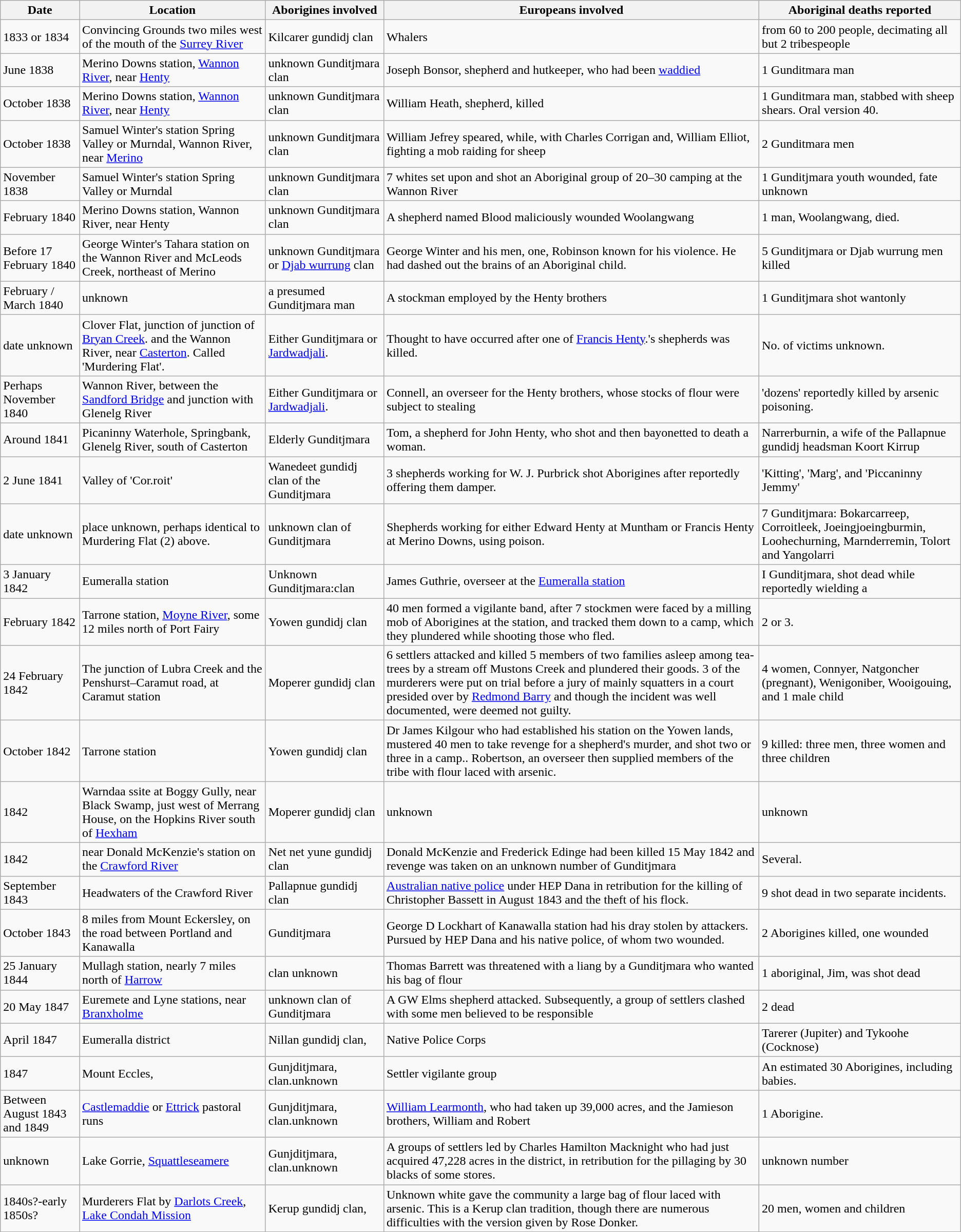<table class="wikitable">
<tr>
<th>Date</th>
<th>Location</th>
<th>Aborigines involved</th>
<th>Europeans involved</th>
<th>Aboriginal deaths reported</th>
</tr>
<tr>
<td>1833 or 1834</td>
<td>Convincing Grounds two miles west of the mouth of the <a href='#'>Surrey River</a></td>
<td>Kilcarer gundidj clan</td>
<td>Whalers</td>
<td>from 60 to 200 people, decimating all but 2 tribespeople</td>
</tr>
<tr>
<td>June 1838</td>
<td>Merino Downs station, <a href='#'>Wannon River</a>, near <a href='#'>Henty</a></td>
<td>unknown Gunditjmara clan</td>
<td>Joseph Bonsor, shepherd and hutkeeper, who had been <a href='#'>waddied</a></td>
<td>1 Gunditmara man</td>
</tr>
<tr>
<td>October 1838</td>
<td>Merino Downs station, <a href='#'>Wannon River</a>, near <a href='#'>Henty</a></td>
<td>unknown Gunditjmara clan</td>
<td>William Heath, shepherd, killed</td>
<td>1 Gunditmara man, stabbed with sheep shears. Oral version 40.</td>
</tr>
<tr>
<td>October 1838</td>
<td>Samuel Winter's station Spring Valley or Murndal, Wannon River, near <a href='#'>Merino</a></td>
<td>unknown Gunditjmara clan</td>
<td>William Jefrey speared, while, with Charles Corrigan and, William Elliot, fighting a mob raiding for sheep</td>
<td>2 Gunditmara men</td>
</tr>
<tr>
<td>November 1838</td>
<td>Samuel Winter's station Spring Valley or Murndal</td>
<td>unknown Gunditjmara clan</td>
<td>7 whites set upon and shot an Aboriginal group of 20–30 camping at the Wannon River</td>
<td>1 Gunditjmara youth wounded, fate unknown</td>
</tr>
<tr>
<td>February 1840</td>
<td>Merino Downs station, Wannon River, near Henty</td>
<td>unknown Gunditjmara clan</td>
<td>A shepherd named Blood maliciously wounded Woolangwang</td>
<td>1 man, Woolangwang, died.</td>
</tr>
<tr>
<td>Before 17 February 1840</td>
<td>George Winter's Tahara station on the Wannon River and McLeods Creek, northeast of Merino</td>
<td>unknown Gunditjmara or <a href='#'>Djab wurrung</a> clan</td>
<td>George Winter and his men, one, Robinson known for his violence. He had dashed out the brains of an Aboriginal child.</td>
<td>5 Gunditjmara or Djab wurrung men killed</td>
</tr>
<tr>
<td>February / March 1840</td>
<td>unknown</td>
<td>a presumed Gunditjmara man</td>
<td>A stockman employed by the Henty brothers</td>
<td>1 Gunditjmara shot wantonly</td>
</tr>
<tr>
<td>date unknown</td>
<td>Clover Flat, junction of junction of <a href='#'>Bryan Creek</a>. and the Wannon River, near <a href='#'>Casterton</a>. Called 'Murdering Flat'.</td>
<td>Either Gunditjmara or <a href='#'>Jardwadjali</a>.</td>
<td>Thought to have occurred after one of <a href='#'>Francis Henty</a>.'s shepherds was killed.</td>
<td>No. of victims unknown.</td>
</tr>
<tr>
<td>Perhaps November 1840</td>
<td>Wannon River, between the <a href='#'>Sandford Bridge</a> and junction with Glenelg River</td>
<td>Either Gunditjmara or <a href='#'>Jardwadjali</a>.</td>
<td>Connell, an overseer for the Henty brothers, whose stocks of flour were subject to stealing</td>
<td>'dozens' reportedly killed by arsenic poisoning.</td>
</tr>
<tr>
<td>Around 1841</td>
<td>Picaninny Waterhole, Springbank, Glenelg River, south of Casterton</td>
<td>Elderly Gunditjmara</td>
<td>Tom, a shepherd for John Henty, who shot and then bayonetted to death a woman.</td>
<td>Narrerburnin, a wife of the Pallapnue gundidj headsman Koort Kirrup</td>
</tr>
<tr>
<td>2 June 1841</td>
<td>Valley of 'Cor.roit'</td>
<td>Wanedeet gundidj clan of the Gunditjmara</td>
<td>3 shepherds working for W. J. Purbrick shot Aborigines after reportedly offering them damper.</td>
<td>'Kitting', 'Marg', and 'Piccaninny Jemmy'</td>
</tr>
<tr>
<td>date unknown</td>
<td>place unknown, perhaps identical to Murdering Flat (2) above.</td>
<td>unknown clan of Gunditjmara</td>
<td>Shepherds working for either Edward Henty at Muntham or Francis Henty at Merino Downs, using poison.</td>
<td>7 Gunditjmara: Bokarcarreep, Corroitleek, Joeingjoeingburmin, Loohechurning, Marnderremin, Tolort and Yangolarri</td>
</tr>
<tr>
<td>3 January 1842</td>
<td>Eumeralla station</td>
<td>Unknown Gunditjmara:clan</td>
<td>James Guthrie, overseer at the <a href='#'>Eumeralla station</a></td>
<td>I Gunditjmara, shot dead while reportedly wielding a </td>
</tr>
<tr>
<td>February 1842</td>
<td>Tarrone station, <a href='#'>Moyne River</a>, some 12 miles north of Port Fairy</td>
<td>Yowen gundidj clan</td>
<td>40 men formed a vigilante band, after 7 stockmen were faced by a milling mob of Aborigines at the station, and tracked them down to a camp, which they plundered while shooting those who fled.</td>
<td>2 or 3.</td>
</tr>
<tr>
<td>24 February 1842</td>
<td>The junction of Lubra Creek and the Penshurst–Caramut road, at Caramut station</td>
<td>Moperer gundidj clan</td>
<td>6 settlers attacked and killed 5 members of two families asleep among tea-trees by a stream off Mustons Creek and plundered their goods. 3 of the murderers were put on trial before a jury of mainly squatters in a court presided over by <a href='#'>Redmond Barry</a> and though the incident was well documented, were deemed not guilty.</td>
<td>4 women, Connyer, Natgoncher (pregnant), Wenigoniber, Wooigouing, and 1 male child</td>
</tr>
<tr>
<td>October 1842</td>
<td>Tarrone station</td>
<td>Yowen gundidj clan</td>
<td>Dr James Kilgour who had established his station on the Yowen lands, mustered 40 men to take revenge for a shepherd's murder, and shot two or three in a camp.. Robertson, an overseer then supplied members of the tribe with flour laced with arsenic.</td>
<td>9 killed: three men, three women and three children</td>
</tr>
<tr>
<td>1842</td>
<td>Warndaa ssite at Boggy Gully, near Black Swamp, just west of Merrang House, on the Hopkins River south of <a href='#'>Hexham</a></td>
<td>Moperer gundidj clan</td>
<td>unknown</td>
<td>unknown</td>
</tr>
<tr>
<td>1842</td>
<td>near Donald McKenzie's station on the <a href='#'>Crawford River</a></td>
<td>Net net yune gundidj clan</td>
<td>Donald McKenzie and Frederick Edinge had been killed 15 May 1842 and revenge was taken on an unknown number of Gunditjmara</td>
<td>Several.</td>
</tr>
<tr>
<td>September 1843</td>
<td>Headwaters of the Crawford River</td>
<td>Pallapnue gundidj clan</td>
<td><a href='#'>Australian native police</a> under HEP Dana in retribution for the killing of Christopher Bassett in August 1843 and the theft of his flock.</td>
<td>9 shot dead in two separate incidents.</td>
</tr>
<tr>
<td>October 1843</td>
<td>8 miles from Mount Eckersley, on the road between Portland and Kanawalla</td>
<td>Gunditjmara</td>
<td>George D Lockhart of Kanawalla station had his dray stolen by attackers. Pursued by HEP Dana and his native police, of whom two wounded.</td>
<td>2 Aborigines killed, one wounded</td>
</tr>
<tr>
<td>25 January 1844</td>
<td>Mullagh station, nearly 7 miles north of <a href='#'>Harrow</a></td>
<td>clan unknown</td>
<td>Thomas Barrett was threatened with a liang by a Gunditjmara who wanted his bag of flour</td>
<td>1 aboriginal, Jim, was shot dead</td>
</tr>
<tr>
<td>20 May 1847</td>
<td>Euremete and Lyne stations, near <a href='#'>Branxholme</a></td>
<td>unknown clan of Gunditjmara</td>
<td>A GW Elms shepherd attacked. Subsequently, a group of settlers clashed with some men believed to be responsible</td>
<td>2 dead</td>
</tr>
<tr>
<td>April 1847</td>
<td>Eumeralla district</td>
<td>Nillan gundidj clan,</td>
<td>Native Police Corps</td>
<td>Tarerer (Jupiter) and Tykoohe (Cocknose)</td>
</tr>
<tr>
<td>1847</td>
<td>Mount Eccles,</td>
<td>Gunjditjmara, clan.unknown</td>
<td>Settler vigilante group</td>
<td>An estimated 30 Aborigines, including babies.</td>
</tr>
<tr>
<td>Between August 1843 and 1849</td>
<td><a href='#'>Castlemaddie</a> or <a href='#'>Ettrick</a> pastoral runs</td>
<td>Gunjditjmara, clan.unknown</td>
<td><a href='#'>William Learmonth</a>, who had taken up 39,000 acres, and the Jamieson brothers, William and Robert</td>
<td>1 Aborigine.</td>
</tr>
<tr>
<td>unknown</td>
<td>Lake Gorrie, <a href='#'>Squattleseamere</a></td>
<td>Gunjditjmara, clan.unknown</td>
<td>A groups of settlers led by Charles Hamilton Macknight who had just acquired 47,228 acres in the district, in retribution for the pillaging by 30 blacks of some stores.</td>
<td>unknown number</td>
</tr>
<tr>
<td>1840s?-early 1850s?</td>
<td>Murderers Flat by <a href='#'>Darlots Creek</a>, <a href='#'>Lake Condah Mission</a></td>
<td>Kerup gundidj clan,</td>
<td>Unknown white gave the community a large bag of flour laced with arsenic. This is a Kerup clan tradition, though there are numerous difficulties with the version given by Rose Donker.</td>
<td>20 men, women and children</td>
</tr>
<tr>
</tr>
</table>
